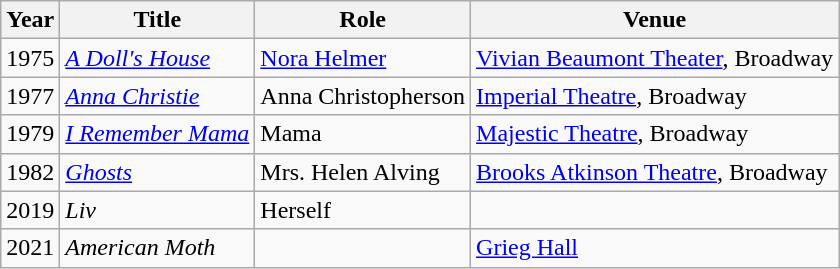<table class="wikitable">
<tr>
<th>Year</th>
<th>Title</th>
<th>Role</th>
<th class="unsortable">Venue</th>
</tr>
<tr>
<td>1975</td>
<td><em><a href='#'>A Doll's House</a></em></td>
<td><a href='#'>Nora Helmer</a></td>
<td><a href='#'>Vivian Beaumont Theater</a>, Broadway</td>
</tr>
<tr>
<td>1977</td>
<td><em><a href='#'>Anna Christie</a></em></td>
<td>Anna Christopherson</td>
<td><a href='#'>Imperial Theatre</a>, Broadway</td>
</tr>
<tr>
<td>1979</td>
<td><em><a href='#'>I Remember Mama</a></em></td>
<td>Mama</td>
<td><a href='#'>Majestic Theatre</a>, Broadway</td>
</tr>
<tr>
<td>1982</td>
<td><em><a href='#'>Ghosts</a></em></td>
<td>Mrs. Helen Alving</td>
<td><a href='#'>Brooks Atkinson Theatre</a>, Broadway</td>
</tr>
<tr>
<td>2019</td>
<td><em>Liv</em></td>
<td>Herself</td>
<td></td>
</tr>
<tr>
<td>2021</td>
<td><em>American Moth</em></td>
<td></td>
<td><a href='#'>Grieg Hall</a></td>
</tr>
</table>
